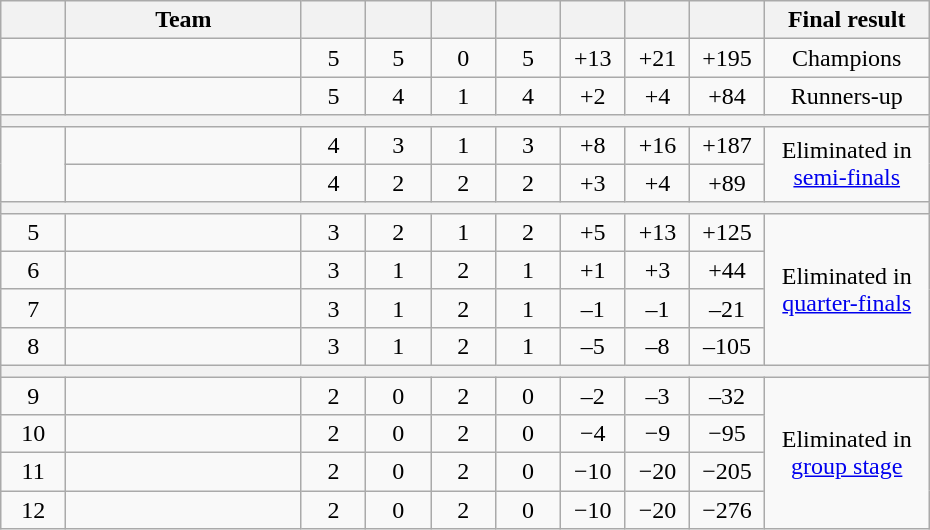<table class=wikitable style="text-align:center;" width=620>
<tr>
<th width=5.5%></th>
<th width=20%>Team</th>
<th width=5.5%></th>
<th width=5.5%></th>
<th width=5.5%></th>
<th width=5.5%></th>
<th width=5.5%></th>
<th width=5.5%></th>
<th width=5.5%></th>
<th width=14%>Final result</th>
</tr>
<tr>
<td></td>
<td align="left"></td>
<td>5</td>
<td>5</td>
<td>0</td>
<td>5</td>
<td>+13</td>
<td>+21</td>
<td>+195</td>
<td>Champions</td>
</tr>
<tr>
<td></td>
<td align="left"></td>
<td>5</td>
<td>4</td>
<td>1</td>
<td>4</td>
<td>+2</td>
<td>+4</td>
<td>+84</td>
<td>Runners-up</td>
</tr>
<tr>
<th colspan="10"></th>
</tr>
<tr>
<td rowspan="2"></td>
<td align="left"></td>
<td>4</td>
<td>3</td>
<td>1</td>
<td>3</td>
<td>+8</td>
<td>+16</td>
<td>+187</td>
<td rowspan="2">Eliminated in <a href='#'>semi-finals</a></td>
</tr>
<tr>
<td align="left"></td>
<td>4</td>
<td>2</td>
<td>2</td>
<td>2</td>
<td>+3</td>
<td>+4</td>
<td>+89</td>
</tr>
<tr>
<th colspan="10"></th>
</tr>
<tr>
<td>5</td>
<td align="left"></td>
<td>3</td>
<td>2</td>
<td>1</td>
<td>2</td>
<td>+5</td>
<td>+13</td>
<td>+125</td>
<td rowspan="4">Eliminated in <a href='#'>quarter-finals</a></td>
</tr>
<tr>
<td>6</td>
<td align="left"></td>
<td>3</td>
<td>1</td>
<td>2</td>
<td>1</td>
<td>+1</td>
<td>+3</td>
<td>+44</td>
</tr>
<tr>
<td>7</td>
<td align="left"></td>
<td>3</td>
<td>1</td>
<td>2</td>
<td>1</td>
<td>–1</td>
<td>–1</td>
<td>–21</td>
</tr>
<tr>
<td>8</td>
<td align="left"></td>
<td>3</td>
<td>1</td>
<td>2</td>
<td>1</td>
<td>–5</td>
<td>–8</td>
<td>–105</td>
</tr>
<tr>
<th colspan="10"></th>
</tr>
<tr>
<td>9</td>
<td align="left"></td>
<td>2</td>
<td>0</td>
<td>2</td>
<td>0</td>
<td>–2</td>
<td>–3</td>
<td>–32</td>
<td rowspan="4">Eliminated in <a href='#'>group stage</a></td>
</tr>
<tr>
<td>10</td>
<td align="left"></td>
<td>2</td>
<td>0</td>
<td>2</td>
<td>0</td>
<td>−4</td>
<td>−9</td>
<td>−95</td>
</tr>
<tr>
<td>11</td>
<td align="left"></td>
<td>2</td>
<td>0</td>
<td>2</td>
<td>0</td>
<td>−10</td>
<td>−20</td>
<td>−205</td>
</tr>
<tr>
<td>12</td>
<td align="left"></td>
<td>2</td>
<td>0</td>
<td>2</td>
<td>0</td>
<td>−10</td>
<td>−20</td>
<td>−276</td>
</tr>
</table>
